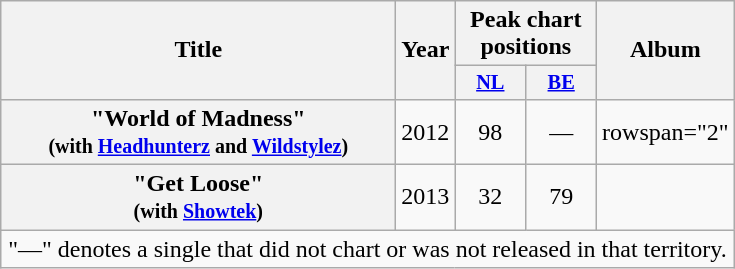<table class="wikitable plainrowheaders" style="text-align:center;">
<tr>
<th rowspan="2" scope="col" style="width:16em;">Title</th>
<th rowspan="2" scope="col" style="width:1em;">Year</th>
<th colspan="2" scope="col">Peak chart positions</th>
<th rowspan="2">Album</th>
</tr>
<tr>
<th scope="col" style="width:3em;font-size:85%;"><a href='#'>NL</a><br></th>
<th scope="col" style="width:3em;font-size:85%;"><a href='#'>BE</a><br></th>
</tr>
<tr>
<th scope="row">"World of Madness"<br><small>(with <a href='#'>Headhunterz</a> and <a href='#'>Wildstylez</a>)</small></th>
<td>2012</td>
<td>98</td>
<td>—</td>
<td>rowspan="2" </td>
</tr>
<tr>
<th scope="row">"Get Loose"<br><small>(with <a href='#'>Showtek</a>)</small></th>
<td>2013</td>
<td>32</td>
<td>79</td>
</tr>
<tr>
<td colspan="5">"—" denotes a single that did not chart or was not released in that territory.</td>
</tr>
</table>
